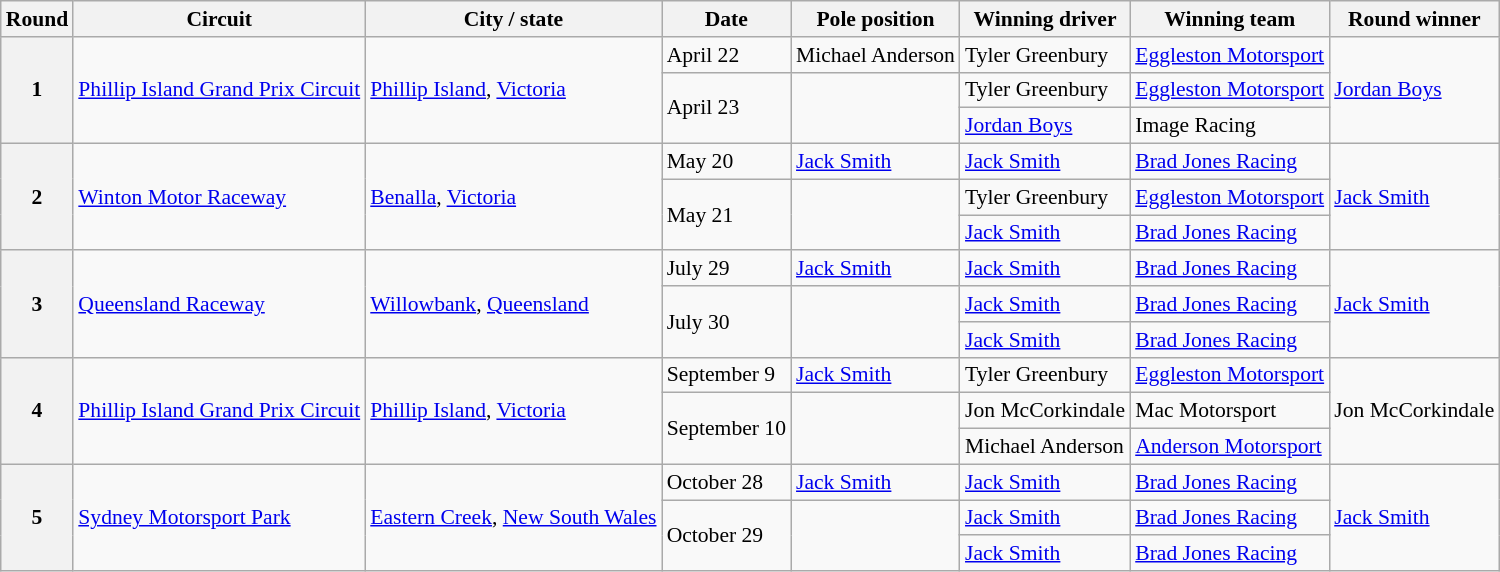<table class="wikitable" style="font-size: 90%">
<tr>
<th>Round</th>
<th>Circuit</th>
<th>City / state</th>
<th>Date</th>
<th>Pole position</th>
<th>Winning driver</th>
<th>Winning team</th>
<th>Round winner</th>
</tr>
<tr>
<th rowspan=3>1</th>
<td rowspan=3><a href='#'>Phillip Island Grand Prix Circuit</a></td>
<td rowspan=3><a href='#'>Phillip Island</a>, <a href='#'>Victoria</a></td>
<td>April 22</td>
<td> Michael Anderson</td>
<td> Tyler Greenbury</td>
<td><a href='#'>Eggleston Motorsport</a></td>
<td rowspan=3> <a href='#'>Jordan Boys</a></td>
</tr>
<tr>
<td rowspan=2>April 23</td>
<td rowspan=2></td>
<td> Tyler Greenbury</td>
<td><a href='#'>Eggleston Motorsport</a></td>
</tr>
<tr>
<td> <a href='#'>Jordan Boys</a></td>
<td>Image Racing</td>
</tr>
<tr>
<th rowspan=3>2</th>
<td rowspan=3><a href='#'>Winton Motor Raceway</a></td>
<td rowspan=3><a href='#'>Benalla</a>, <a href='#'>Victoria</a></td>
<td>May 20</td>
<td> <a href='#'>Jack Smith</a></td>
<td> <a href='#'>Jack Smith</a></td>
<td><a href='#'>Brad Jones Racing</a></td>
<td rowspan=3> <a href='#'>Jack Smith</a></td>
</tr>
<tr>
<td rowspan=2>May 21</td>
<td rowspan=2></td>
<td> Tyler Greenbury</td>
<td><a href='#'>Eggleston Motorsport</a></td>
</tr>
<tr>
<td> <a href='#'>Jack Smith</a></td>
<td><a href='#'>Brad Jones Racing</a></td>
</tr>
<tr>
<th rowspan=3>3</th>
<td rowspan=3><a href='#'>Queensland Raceway</a></td>
<td rowspan=3><a href='#'>Willowbank</a>, <a href='#'>Queensland</a></td>
<td>July 29</td>
<td> <a href='#'>Jack Smith</a></td>
<td> <a href='#'>Jack Smith</a></td>
<td><a href='#'>Brad Jones Racing</a></td>
<td rowspan=3> <a href='#'>Jack Smith</a></td>
</tr>
<tr>
<td rowspan=2>July 30</td>
<td rowspan=2></td>
<td> <a href='#'>Jack Smith</a></td>
<td><a href='#'>Brad Jones Racing</a></td>
</tr>
<tr>
<td> <a href='#'>Jack Smith</a></td>
<td><a href='#'>Brad Jones Racing</a></td>
</tr>
<tr>
<th rowspan=3>4</th>
<td rowspan=3><a href='#'>Phillip Island Grand Prix Circuit</a></td>
<td rowspan=3><a href='#'>Phillip Island</a>, <a href='#'>Victoria</a></td>
<td>September 9</td>
<td> <a href='#'>Jack Smith</a></td>
<td> Tyler Greenbury</td>
<td><a href='#'>Eggleston Motorsport</a></td>
<td rowspan=3> Jon McCorkindale</td>
</tr>
<tr>
<td rowspan=2>September 10</td>
<td rowspan=2></td>
<td> Jon McCorkindale</td>
<td>Mac Motorsport</td>
</tr>
<tr>
<td> Michael Anderson</td>
<td><a href='#'>Anderson Motorsport</a></td>
</tr>
<tr>
<th rowspan=3>5</th>
<td rowspan=3><a href='#'>Sydney Motorsport Park</a></td>
<td rowspan=3><a href='#'>Eastern Creek</a>, <a href='#'>New South Wales</a></td>
<td>October 28</td>
<td> <a href='#'>Jack Smith</a></td>
<td> <a href='#'>Jack Smith</a></td>
<td><a href='#'>Brad Jones Racing</a></td>
<td rowspan=3> <a href='#'>Jack Smith</a></td>
</tr>
<tr>
<td rowspan=2>October 29</td>
<td rowspan=2></td>
<td> <a href='#'>Jack Smith</a></td>
<td><a href='#'>Brad Jones Racing</a></td>
</tr>
<tr>
<td> <a href='#'>Jack Smith</a></td>
<td><a href='#'>Brad Jones Racing</a></td>
</tr>
</table>
